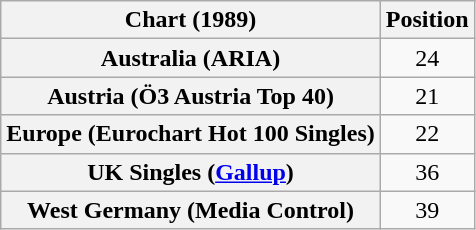<table class="wikitable sortable plainrowheaders" style="text-align:center">
<tr>
<th scope="col">Chart (1989)</th>
<th scope="col">Position</th>
</tr>
<tr>
<th scope="row">Australia (ARIA)</th>
<td>24</td>
</tr>
<tr>
<th scope="row">Austria (Ö3 Austria Top 40)</th>
<td>21</td>
</tr>
<tr>
<th scope="row">Europe (Eurochart Hot 100 Singles)</th>
<td>22</td>
</tr>
<tr>
<th scope="row">UK Singles (<a href='#'>Gallup</a>)</th>
<td>36</td>
</tr>
<tr>
<th scope="row">West Germany (Media Control)</th>
<td>39</td>
</tr>
</table>
